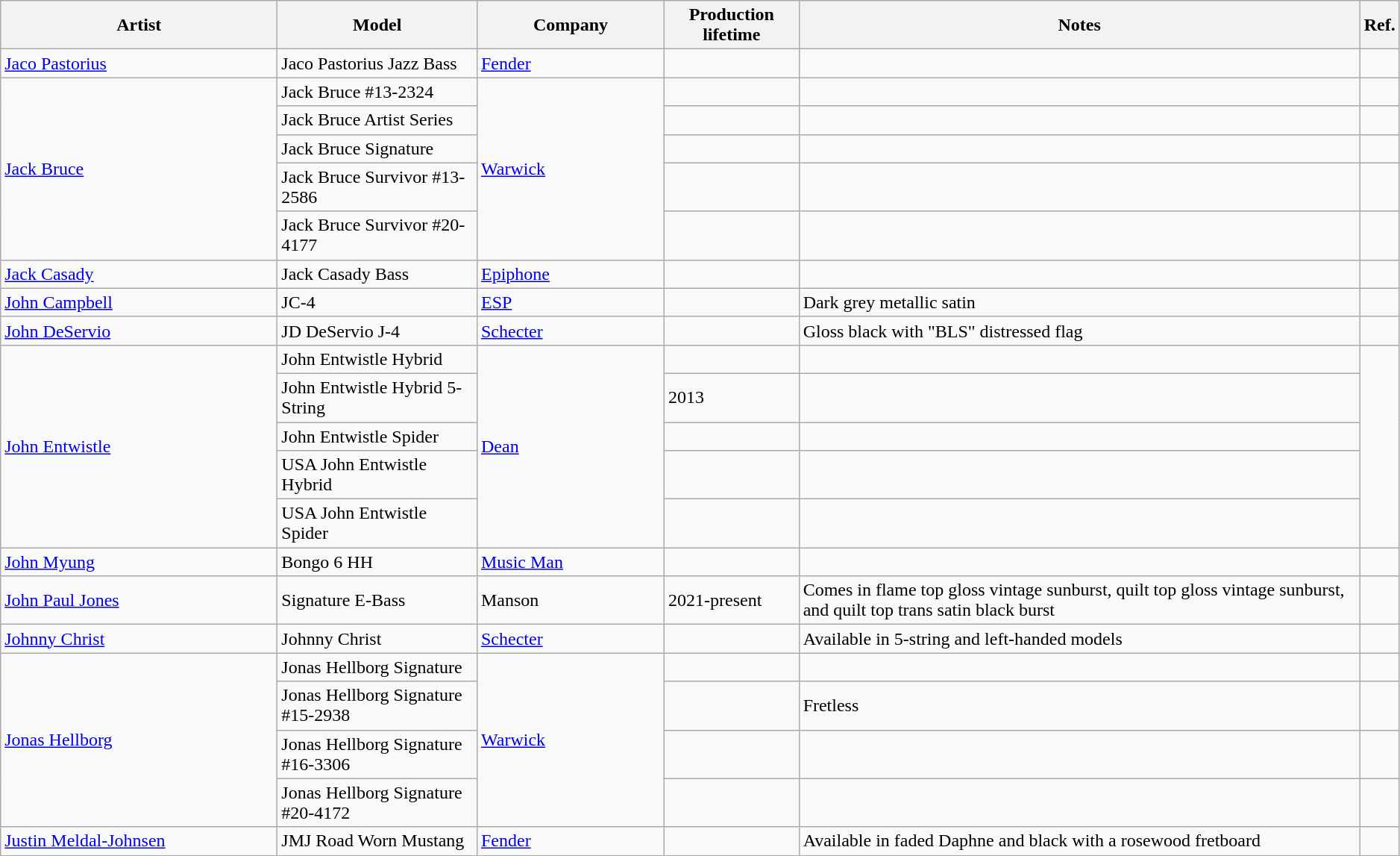<table class="wikitable sortable plainrowheaders" style="width:99%;">
<tr>
<th scope="col" style="width:15em;">Artist</th>
<th scope="col">Model</th>
<th scope="col" style="width:10em;">Company</th>
<th scope="col">Production lifetime</th>
<th scope="col" class="unsortable">Notes</th>
<th scope="col">Ref.</th>
</tr>
<tr>
<td><a href='#'>Jaco Pastorius</a></td>
<td>Jaco Pastorius Jazz Bass</td>
<td><a href='#'>Fender</a></td>
<td></td>
<td></td>
<td></td>
</tr>
<tr>
<td rowspan=5><a href='#'>Jack Bruce</a></td>
<td>Jack Bruce #13-2324</td>
<td rowspan=5><a href='#'>Warwick</a></td>
<td></td>
<td></td>
<td></td>
</tr>
<tr>
<td>Jack Bruce Artist Series</td>
<td></td>
<td></td>
<td></td>
</tr>
<tr>
<td>Jack Bruce Signature</td>
<td></td>
<td></td>
<td></td>
</tr>
<tr>
<td>Jack Bruce Survivor #13-2586</td>
<td></td>
<td></td>
<td></td>
</tr>
<tr>
<td>Jack Bruce Survivor #20-4177</td>
<td></td>
<td></td>
<td></td>
</tr>
<tr>
<td><a href='#'>Jack Casady</a></td>
<td>Jack Casady Bass</td>
<td><a href='#'>Epiphone</a></td>
<td></td>
<td></td>
<td></td>
</tr>
<tr>
<td><a href='#'>John Campbell</a></td>
<td>JC-4</td>
<td><a href='#'>ESP</a></td>
<td></td>
<td>Dark grey metallic satin</td>
<td></td>
</tr>
<tr>
<td><a href='#'>John DeServio</a></td>
<td>JD DeServio J-4</td>
<td><a href='#'>Schecter</a></td>
<td></td>
<td>Gloss black with "BLS" distressed flag</td>
<td></td>
</tr>
<tr>
<td rowspan=5><a href='#'>John Entwistle</a></td>
<td>John Entwistle Hybrid</td>
<td rowspan=5><a href='#'>Dean</a></td>
<td></td>
<td></td>
<td rowspan=5></td>
</tr>
<tr>
<td>John Entwistle Hybrid 5-String</td>
<td>2013</td>
<td></td>
</tr>
<tr>
<td>John Entwistle Spider</td>
<td></td>
<td></td>
</tr>
<tr>
<td>USA John Entwistle Hybrid</td>
<td></td>
<td></td>
</tr>
<tr>
<td>USA John Entwistle Spider</td>
<td></td>
<td></td>
</tr>
<tr>
<td><a href='#'>John Myung</a></td>
<td>Bongo 6 HH</td>
<td><a href='#'>Music Man</a></td>
<td></td>
<td></td>
<td></td>
</tr>
<tr>
<td><a href='#'>John Paul Jones</a></td>
<td>Signature E-Bass</td>
<td>Manson</td>
<td>2021-present</td>
<td>Comes in flame top gloss vintage sunburst, quilt top gloss vintage sunburst, and quilt top trans satin black burst</td>
<td></td>
</tr>
<tr>
<td><a href='#'>Johnny Christ</a></td>
<td>Johnny Christ</td>
<td><a href='#'>Schecter</a></td>
<td></td>
<td>Available in 5-string and left-handed models</td>
<td></td>
</tr>
<tr>
<td rowspan=4><a href='#'>Jonas Hellborg</a></td>
<td>Jonas Hellborg Signature</td>
<td rowspan=4><a href='#'>Warwick</a></td>
<td></td>
<td></td>
<td></td>
</tr>
<tr>
<td>Jonas Hellborg Signature #15-2938</td>
<td></td>
<td>Fretless</td>
<td></td>
</tr>
<tr>
<td>Jonas Hellborg Signature #16-3306</td>
<td></td>
<td></td>
<td></td>
</tr>
<tr>
<td>Jonas Hellborg Signature #20-4172</td>
<td></td>
<td></td>
<td></td>
</tr>
<tr>
<td><a href='#'>Justin Meldal-Johnsen</a></td>
<td>JMJ Road Worn Mustang</td>
<td><a href='#'>Fender</a></td>
<td></td>
<td>Available in faded Daphne and black with a rosewood fretboard</td>
<td></td>
</tr>
</table>
